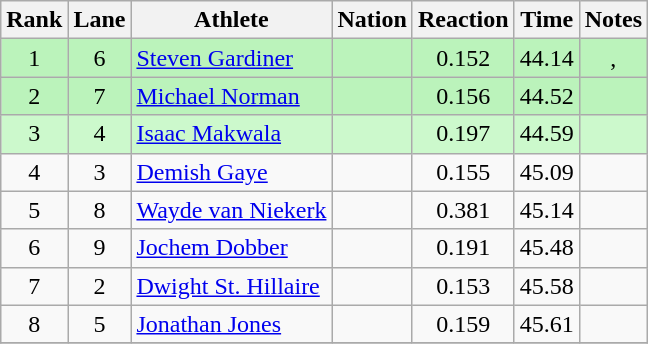<table class="wikitable sortable" style="text-align:center">
<tr>
<th>Rank</th>
<th>Lane</th>
<th>Athlete</th>
<th>Nation</th>
<th>Reaction</th>
<th>Time</th>
<th>Notes</th>
</tr>
<tr bgcolor=bbf3bb>
<td>1</td>
<td>6</td>
<td align=left><a href='#'>Steven Gardiner</a></td>
<td align=left></td>
<td>0.152</td>
<td>44.14</td>
<td>, </td>
</tr>
<tr bgcolor=bbf3bb>
<td>2</td>
<td>7</td>
<td align=left><a href='#'>Michael Norman</a></td>
<td align=left></td>
<td>0.156</td>
<td>44.52</td>
<td></td>
</tr>
<tr style="background:#ccf9cc;">
<td>3</td>
<td>4</td>
<td align=left><a href='#'>Isaac Makwala</a></td>
<td align=left></td>
<td>0.197</td>
<td>44.59</td>
<td></td>
</tr>
<tr>
<td>4</td>
<td>3</td>
<td align=left><a href='#'>Demish Gaye</a></td>
<td align=left></td>
<td>0.155</td>
<td>45.09</td>
<td></td>
</tr>
<tr>
<td>5</td>
<td>8</td>
<td align=left><a href='#'>Wayde van Niekerk</a></td>
<td align=left></td>
<td>0.381</td>
<td>45.14</td>
<td></td>
</tr>
<tr>
<td>6</td>
<td>9</td>
<td align=left><a href='#'>Jochem Dobber</a></td>
<td align=left></td>
<td>0.191</td>
<td>45.48</td>
<td></td>
</tr>
<tr>
<td>7</td>
<td>2</td>
<td align=left><a href='#'>Dwight St. Hillaire</a></td>
<td align=left></td>
<td>0.153</td>
<td>45.58</td>
<td></td>
</tr>
<tr>
<td>8</td>
<td>5</td>
<td align=left><a href='#'>Jonathan Jones</a></td>
<td align=left></td>
<td>0.159</td>
<td>45.61</td>
<td></td>
</tr>
<tr>
</tr>
</table>
